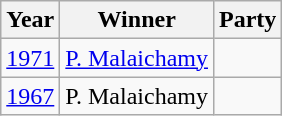<table class="wikitable sortable">
<tr>
<th>Year</th>
<th>Winner</th>
<th colspan="2">Party</th>
</tr>
<tr>
<td><a href='#'>1971</a></td>
<td><a href='#'>P. Malaichamy</a></td>
<td></td>
</tr>
<tr>
<td><a href='#'>1967</a></td>
<td>P. Malaichamy</td>
<td></td>
</tr>
</table>
